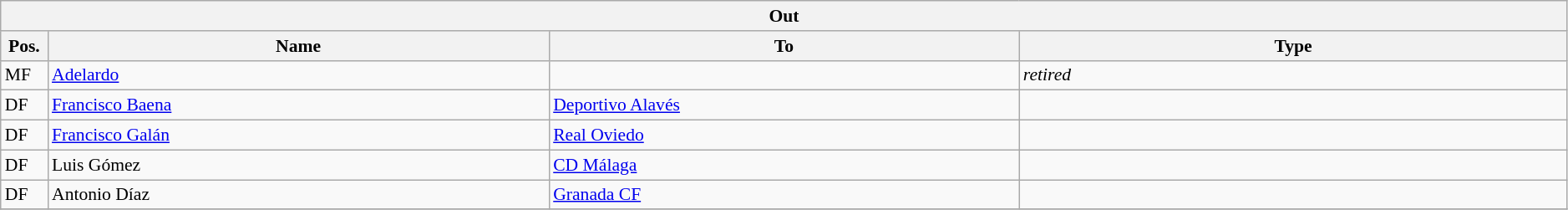<table class="wikitable" style="font-size:90%;width:99%;">
<tr>
<th colspan="4">Out</th>
</tr>
<tr>
<th width=3%>Pos.</th>
<th width=32%>Name</th>
<th width=30%>To</th>
<th width=35%>Type</th>
</tr>
<tr>
<td>MF</td>
<td><a href='#'>Adelardo</a></td>
<td></td>
<td><em>retired</em></td>
</tr>
<tr>
<td>DF</td>
<td><a href='#'>Francisco Baena</a></td>
<td><a href='#'>Deportivo Alavés</a></td>
<td></td>
</tr>
<tr>
<td>DF</td>
<td><a href='#'>Francisco Galán</a></td>
<td><a href='#'>Real Oviedo</a></td>
<td></td>
</tr>
<tr>
<td>DF</td>
<td>Luis Gómez</td>
<td><a href='#'>CD Málaga</a></td>
<td></td>
</tr>
<tr>
<td>DF</td>
<td>Antonio Díaz</td>
<td><a href='#'>Granada CF</a></td>
<td></td>
</tr>
<tr>
</tr>
</table>
